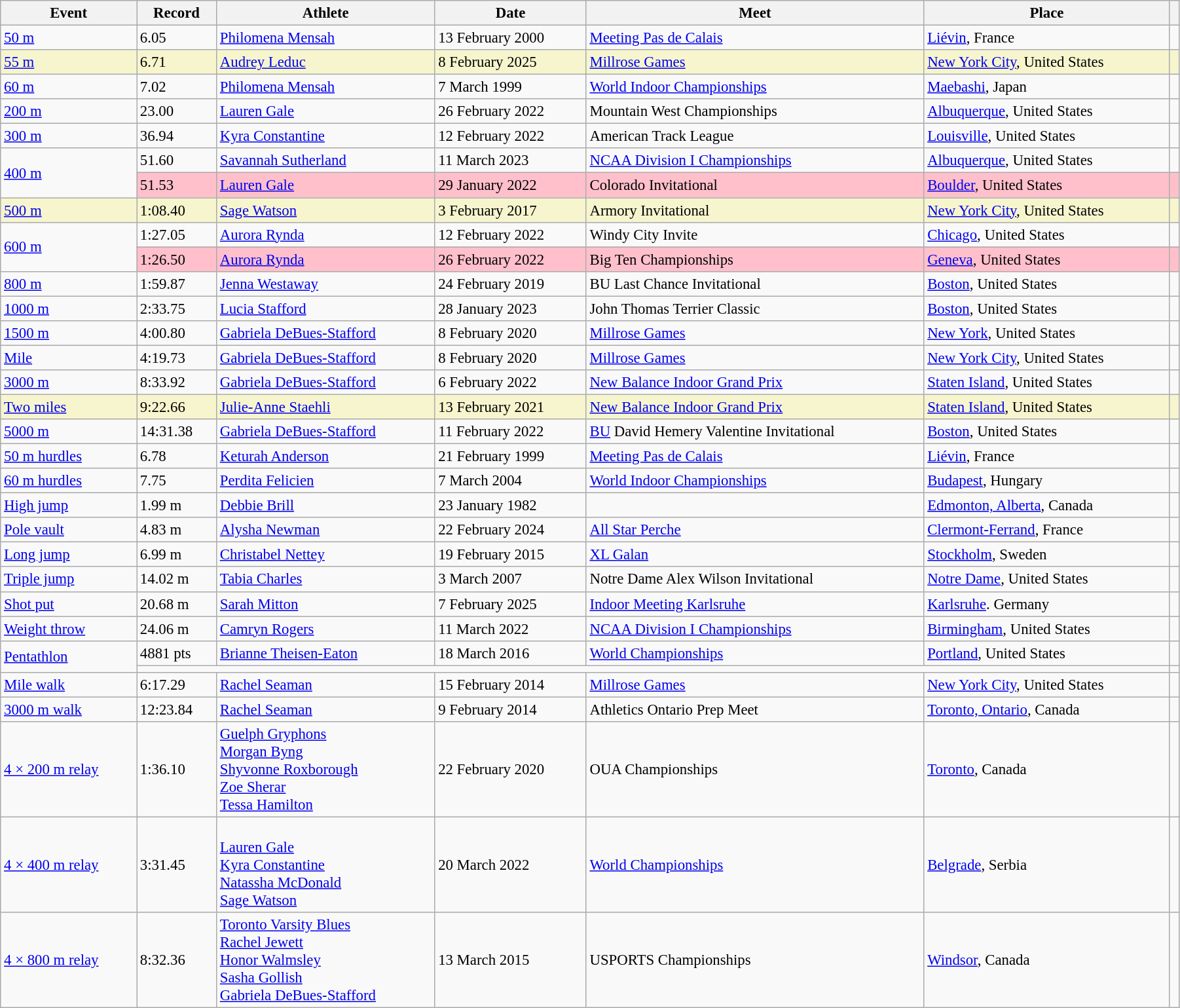<table class="wikitable" style="font-size:95%; width: 95%;">
<tr>
<th>Event</th>
<th>Record</th>
<th>Athlete</th>
<th>Date</th>
<th>Meet</th>
<th>Place</th>
<th></th>
</tr>
<tr>
<td><a href='#'>50 m</a></td>
<td>6.05</td>
<td><a href='#'>Philomena Mensah</a></td>
<td>13 February 2000</td>
<td><a href='#'>Meeting Pas de Calais</a></td>
<td><a href='#'>Liévin</a>, France</td>
<td></td>
</tr>
<tr style="background:#f6F5CE;">
<td><a href='#'>55 m</a></td>
<td>6.71</td>
<td><a href='#'>Audrey Leduc</a></td>
<td>8 February 2025</td>
<td><a href='#'>Millrose Games</a></td>
<td><a href='#'>New York City</a>, United States</td>
<td></td>
</tr>
<tr>
<td><a href='#'>60 m</a></td>
<td>7.02</td>
<td><a href='#'>Philomena Mensah</a></td>
<td>7 March 1999</td>
<td><a href='#'>World Indoor Championships</a></td>
<td><a href='#'>Maebashi</a>, Japan</td>
<td></td>
</tr>
<tr>
<td><a href='#'>200 m</a></td>
<td>23.00 </td>
<td><a href='#'>Lauren Gale</a></td>
<td>26 February 2022</td>
<td>Mountain West Championships</td>
<td><a href='#'>Albuquerque</a>, United States</td>
<td></td>
</tr>
<tr>
<td><a href='#'>300 m</a></td>
<td>36.94</td>
<td><a href='#'>Kyra Constantine</a></td>
<td>12 February 2022</td>
<td>American Track League</td>
<td><a href='#'>Louisville</a>, United States</td>
<td></td>
</tr>
<tr>
<td rowspan=2><a href='#'>400 m</a></td>
<td>51.60 </td>
<td><a href='#'>Savannah Sutherland</a></td>
<td>11 March 2023</td>
<td><a href='#'>NCAA Division I Championships</a></td>
<td><a href='#'>Albuquerque</a>, United States</td>
<td></td>
</tr>
<tr style="background:pink">
<td>51.53 </td>
<td><a href='#'>Lauren Gale</a></td>
<td>29 January 2022</td>
<td>Colorado Invitational</td>
<td><a href='#'>Boulder</a>, United States</td>
<td></td>
</tr>
<tr style="background:#f6F5CE;">
<td><a href='#'>500 m</a></td>
<td>1:08.40</td>
<td><a href='#'>Sage Watson</a></td>
<td>3 February 2017</td>
<td>Armory Invitational</td>
<td><a href='#'>New York City</a>, United States</td>
<td></td>
</tr>
<tr>
<td rowspan=2><a href='#'>600 m</a></td>
<td>1:27.05</td>
<td><a href='#'>Aurora Rynda</a></td>
<td>12 February 2022</td>
<td>Windy City Invite</td>
<td><a href='#'>Chicago</a>, United States</td>
<td></td>
</tr>
<tr style="background:pink">
<td>1:26.50</td>
<td><a href='#'>Aurora Rynda</a></td>
<td>26 February 2022</td>
<td>Big Ten Championships</td>
<td><a href='#'>Geneva</a>, United States</td>
<td></td>
</tr>
<tr>
<td><a href='#'>800 m</a></td>
<td>1:59.87</td>
<td><a href='#'>Jenna Westaway</a></td>
<td>24 February 2019</td>
<td>BU Last Chance Invitational</td>
<td><a href='#'>Boston</a>, United States</td>
<td></td>
</tr>
<tr>
<td><a href='#'>1000 m</a></td>
<td>2:33.75</td>
<td><a href='#'>Lucia Stafford</a></td>
<td>28 January 2023</td>
<td>John Thomas Terrier Classic</td>
<td><a href='#'>Boston</a>, United States</td>
<td></td>
</tr>
<tr>
<td><a href='#'>1500 m</a></td>
<td>4:00.80</td>
<td><a href='#'>Gabriela DeBues-Stafford</a></td>
<td>8 February 2020</td>
<td><a href='#'>Millrose Games</a></td>
<td><a href='#'>New York</a>, United States</td>
<td></td>
</tr>
<tr>
<td><a href='#'>Mile</a></td>
<td>4:19.73</td>
<td><a href='#'>Gabriela DeBues-Stafford</a></td>
<td>8 February 2020</td>
<td><a href='#'>Millrose Games</a></td>
<td><a href='#'>New York City</a>, United States</td>
<td></td>
</tr>
<tr>
<td><a href='#'>3000 m</a></td>
<td>8:33.92</td>
<td><a href='#'>Gabriela DeBues-Stafford</a></td>
<td>6 February 2022</td>
<td><a href='#'>New Balance Indoor Grand Prix</a></td>
<td><a href='#'>Staten Island</a>, United States</td>
<td></td>
</tr>
<tr style="background:#f6F5CE;">
<td><a href='#'>Two miles</a></td>
<td>9:22.66</td>
<td><a href='#'>Julie-Anne Staehli</a></td>
<td>13 February 2021</td>
<td><a href='#'>New Balance Indoor Grand Prix</a></td>
<td><a href='#'>Staten Island</a>, United States</td>
<td></td>
</tr>
<tr>
<td><a href='#'>5000 m</a></td>
<td>14:31.38</td>
<td><a href='#'>Gabriela DeBues-Stafford</a></td>
<td>11 February 2022</td>
<td><a href='#'>BU</a> David Hemery Valentine Invitational</td>
<td><a href='#'>Boston</a>, United States</td>
<td></td>
</tr>
<tr>
<td><a href='#'>50 m hurdles</a></td>
<td>6.78</td>
<td><a href='#'>Keturah Anderson</a></td>
<td>21 February 1999</td>
<td><a href='#'>Meeting Pas de Calais</a></td>
<td><a href='#'>Liévin</a>, France</td>
<td></td>
</tr>
<tr>
<td><a href='#'>60 m hurdles</a></td>
<td>7.75</td>
<td><a href='#'>Perdita Felicien</a></td>
<td>7 March 2004</td>
<td><a href='#'>World Indoor Championships</a></td>
<td><a href='#'>Budapest</a>, Hungary</td>
<td></td>
</tr>
<tr>
<td><a href='#'>High jump</a></td>
<td>1.99 m </td>
<td><a href='#'>Debbie Brill</a></td>
<td>23 January 1982</td>
<td></td>
<td><a href='#'>Edmonton, Alberta</a>, Canada</td>
<td></td>
</tr>
<tr>
<td><a href='#'>Pole vault</a></td>
<td>4.83 m</td>
<td><a href='#'>Alysha Newman</a></td>
<td>22 February 2024</td>
<td><a href='#'>All Star Perche</a></td>
<td><a href='#'>Clermont-Ferrand</a>, France</td>
<td></td>
</tr>
<tr>
<td><a href='#'>Long jump</a></td>
<td>6.99 m</td>
<td><a href='#'>Christabel Nettey</a></td>
<td>19 February 2015</td>
<td><a href='#'>XL Galan</a></td>
<td><a href='#'>Stockholm</a>, Sweden</td>
<td></td>
</tr>
<tr>
<td><a href='#'>Triple jump</a></td>
<td>14.02 m</td>
<td><a href='#'>Tabia Charles</a></td>
<td>3 March 2007</td>
<td>Notre Dame Alex Wilson Invitational</td>
<td><a href='#'>Notre Dame</a>, United States</td>
<td></td>
</tr>
<tr>
<td><a href='#'>Shot put</a></td>
<td>20.68 m</td>
<td><a href='#'>Sarah Mitton</a></td>
<td>7 February 2025</td>
<td><a href='#'>Indoor Meeting Karlsruhe</a></td>
<td><a href='#'>Karlsruhe</a>. Germany</td>
<td></td>
</tr>
<tr>
<td><a href='#'>Weight throw</a></td>
<td>24.06 m</td>
<td><a href='#'>Camryn Rogers</a></td>
<td>11 March 2022</td>
<td><a href='#'>NCAA Division I Championships</a></td>
<td><a href='#'>Birmingham</a>, United States</td>
<td></td>
</tr>
<tr>
<td rowspan=2><a href='#'>Pentathlon</a></td>
<td>4881 pts</td>
<td><a href='#'>Brianne Theisen-Eaton</a></td>
<td>18 March 2016</td>
<td><a href='#'>World Championships</a></td>
<td><a href='#'>Portland</a>, United States</td>
<td></td>
</tr>
<tr>
<td colspan=5></td>
<td></td>
</tr>
<tr>
<td><a href='#'>Mile walk</a></td>
<td>6:17.29</td>
<td><a href='#'>Rachel Seaman</a></td>
<td>15 February 2014</td>
<td><a href='#'>Millrose Games</a></td>
<td><a href='#'>New York City</a>, United States</td>
<td></td>
</tr>
<tr>
<td><a href='#'>3000 m walk</a></td>
<td>12:23.84</td>
<td><a href='#'>Rachel Seaman</a></td>
<td>9 February 2014</td>
<td>Athletics Ontario Prep Meet</td>
<td><a href='#'>Toronto, Ontario</a>, Canada</td>
<td></td>
</tr>
<tr>
<td><a href='#'>4 × 200 m relay</a></td>
<td>1:36.10</td>
<td><a href='#'>Guelph Gryphons</a><br><a href='#'>Morgan Byng</a><br><a href='#'>Shyvonne Roxborough</a><br><a href='#'>Zoe Sherar</a><br><a href='#'>Tessa Hamilton</a></td>
<td>22 February 2020</td>
<td>OUA Championships</td>
<td><a href='#'>Toronto</a>, Canada</td>
<td></td>
</tr>
<tr>
<td><a href='#'>4 × 400 m relay</a></td>
<td>3:31.45</td>
<td><br><a href='#'>Lauren Gale</a><br><a href='#'>Kyra Constantine</a><br><a href='#'>Natassha McDonald</a><br><a href='#'>Sage Watson</a></td>
<td>20 March 2022</td>
<td><a href='#'>World Championships</a></td>
<td><a href='#'>Belgrade</a>, Serbia</td>
<td></td>
</tr>
<tr>
<td><a href='#'>4 × 800 m relay</a></td>
<td>8:32.36</td>
<td><a href='#'>Toronto Varsity Blues</a><br><a href='#'>Rachel Jewett</a><br><a href='#'>Honor Walmsley</a><br><a href='#'>Sasha Gollish</a><br><a href='#'>Gabriela DeBues-Stafford</a></td>
<td>13 March 2015</td>
<td>USPORTS Championships</td>
<td><a href='#'>Windsor</a>, Canada</td>
<td></td>
</tr>
</table>
